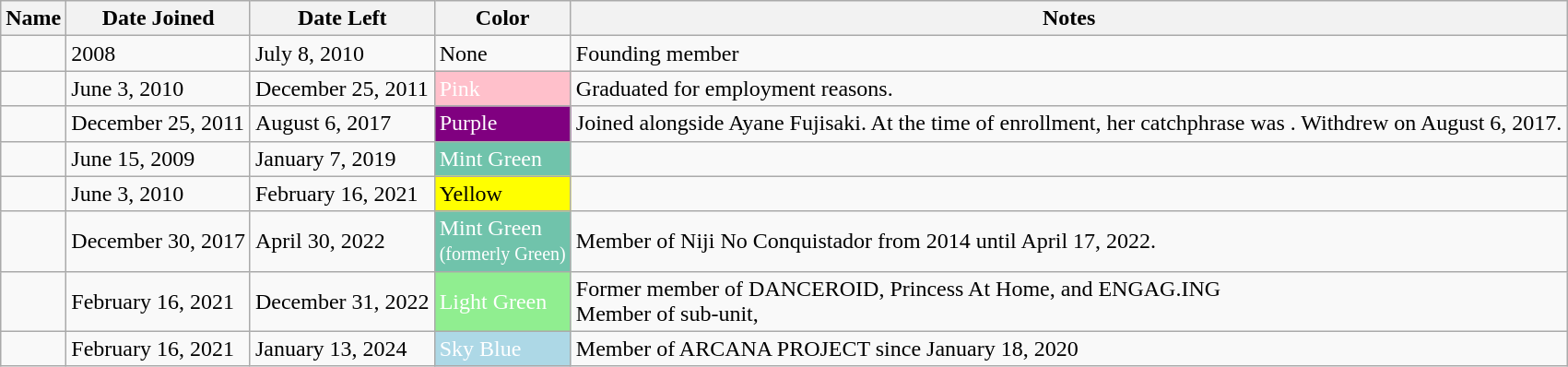<table class="wikitable">
<tr>
<th>Name</th>
<th>Date Joined</th>
<th>Date Left</th>
<th>Color</th>
<th>Notes</th>
</tr>
<tr>
<td></td>
<td>2008</td>
<td>July 8, 2010</td>
<td>None</td>
<td>Founding member</td>
</tr>
<tr>
<td></td>
<td>June 3, 2010</td>
<td>December 25, 2011</td>
<td style="background-color:pink; color:White;">Pink</td>
<td>Graduated for employment reasons.</td>
</tr>
<tr>
<td></td>
<td>December 25, 2011</td>
<td>August 6, 2017</td>
<td style="background-color:purple; color:White;">Purple</td>
<td>Joined alongside Ayane Fujisaki. At the time of enrollment, her catchphrase was . Withdrew on August 6, 2017.</td>
</tr>
<tr>
<td></td>
<td>June 15, 2009</td>
<td>January 7, 2019</td>
<td style="background-color:#70c3ab; color:White;">Mint Green</td>
<td></td>
</tr>
<tr>
<td></td>
<td>June 3, 2010</td>
<td>February 16, 2021</td>
<td style="background-color:yellow; color:black;">Yellow</td>
<td></td>
</tr>
<tr>
<td></td>
<td>December 30, 2017</td>
<td>April 30, 2022</td>
<td style="background-color:#70c3ab; color:White;">Mint Green<br><small>(formerly Green)</small></td>
<td>Member of Niji No Conquistador from 2014 until April 17, 2022.</td>
</tr>
<tr>
<td></td>
<td>February 16, 2021</td>
<td>December 31, 2022</td>
<td style="background-color:lightgreen; color:White;">Light Green</td>
<td>Former member of DANCEROID, Princess At Home, and ENGAG.ING<br>Member of sub-unit, </td>
</tr>
<tr>
<td></td>
<td>February 16, 2021</td>
<td>January 13, 2024</td>
<td style="background-color:lightblue; color:White;">Sky Blue</td>
<td>Member of ARCANA PROJECT since January 18, 2020</td>
</tr>
</table>
